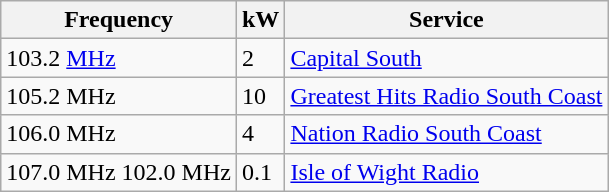<table class="wikitable sortable">
<tr>
<th>Frequency</th>
<th>kW</th>
<th>Service</th>
</tr>
<tr>
<td>103.2 <a href='#'>MHz</a></td>
<td>2</td>
<td><a href='#'>Capital South</a></td>
</tr>
<tr>
<td>105.2 MHz</td>
<td>10</td>
<td><a href='#'>Greatest Hits Radio South Coast</a></td>
</tr>
<tr>
<td>106.0 MHz</td>
<td>4</td>
<td><a href='#'>Nation Radio South Coast</a></td>
</tr>
<tr>
<td>107.0 MHz 102.0 MHz</td>
<td>0.1</td>
<td><a href='#'>Isle of Wight Radio</a></td>
</tr>
</table>
